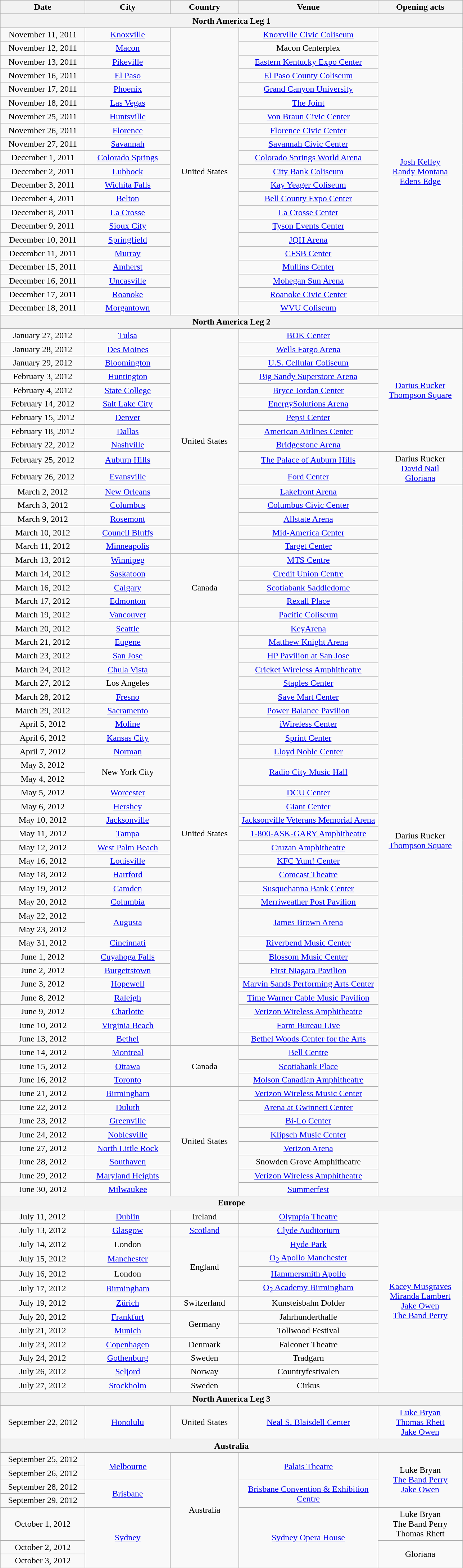<table class="wikitable sortable" style="text-align:center;">
<tr>
<th width="150">Date</th>
<th width="150">City</th>
<th width="120">Country</th>
<th width="250">Venue</th>
<th width="150">Opening acts</th>
</tr>
<tr>
<th colspan="5">North America Leg 1</th>
</tr>
<tr>
<td>November 11, 2011</td>
<td><a href='#'>Knoxville</a></td>
<td rowspan="21">United States</td>
<td><a href='#'>Knoxville Civic Coliseum</a></td>
<td rowspan="21"><a href='#'>Josh Kelley</a><br><a href='#'>Randy Montana</a><br><a href='#'>Edens Edge</a></td>
</tr>
<tr>
<td>November 12, 2011</td>
<td><a href='#'>Macon</a></td>
<td>Macon Centerplex</td>
</tr>
<tr>
<td>November 13, 2011</td>
<td><a href='#'>Pikeville</a></td>
<td><a href='#'>Eastern Kentucky Expo Center</a></td>
</tr>
<tr>
<td>November 16, 2011</td>
<td><a href='#'>El Paso</a></td>
<td><a href='#'>El Paso County Coliseum</a></td>
</tr>
<tr>
<td>November 17, 2011</td>
<td><a href='#'>Phoenix</a></td>
<td><a href='#'>Grand Canyon University</a></td>
</tr>
<tr>
<td>November 18, 2011</td>
<td><a href='#'>Las Vegas</a></td>
<td><a href='#'>The Joint</a></td>
</tr>
<tr>
<td>November 25, 2011</td>
<td><a href='#'>Huntsville</a></td>
<td><a href='#'>Von Braun Civic Center</a></td>
</tr>
<tr>
<td>November 26, 2011</td>
<td><a href='#'>Florence</a></td>
<td><a href='#'>Florence Civic Center</a></td>
</tr>
<tr>
<td>November 27, 2011</td>
<td><a href='#'>Savannah</a></td>
<td><a href='#'>Savannah Civic Center</a></td>
</tr>
<tr>
<td>December 1, 2011</td>
<td><a href='#'>Colorado Springs</a></td>
<td><a href='#'>Colorado Springs World Arena</a></td>
</tr>
<tr>
<td>December 2, 2011</td>
<td><a href='#'>Lubbock</a></td>
<td><a href='#'>City Bank Coliseum</a></td>
</tr>
<tr>
<td>December 3, 2011</td>
<td><a href='#'>Wichita Falls</a></td>
<td><a href='#'>Kay Yeager Coliseum</a></td>
</tr>
<tr>
<td>December 4, 2011</td>
<td><a href='#'>Belton</a></td>
<td><a href='#'>Bell County Expo Center</a></td>
</tr>
<tr>
<td>December 8, 2011</td>
<td><a href='#'>La Crosse</a></td>
<td><a href='#'>La Crosse Center</a></td>
</tr>
<tr>
<td>December 9, 2011</td>
<td><a href='#'>Sioux City</a></td>
<td><a href='#'>Tyson Events Center</a></td>
</tr>
<tr>
<td>December 10, 2011</td>
<td><a href='#'>Springfield</a></td>
<td><a href='#'>JQH Arena</a></td>
</tr>
<tr>
<td>December 11, 2011</td>
<td><a href='#'>Murray</a></td>
<td><a href='#'>CFSB Center</a></td>
</tr>
<tr>
<td>December 15, 2011</td>
<td><a href='#'>Amherst</a></td>
<td><a href='#'>Mullins Center</a></td>
</tr>
<tr>
<td>December 16, 2011</td>
<td><a href='#'>Uncasville</a></td>
<td><a href='#'>Mohegan Sun Arena</a></td>
</tr>
<tr>
<td>December 17, 2011</td>
<td><a href='#'>Roanoke</a></td>
<td><a href='#'>Roanoke Civic Center</a></td>
</tr>
<tr>
<td>December 18, 2011</td>
<td><a href='#'>Morgantown</a></td>
<td><a href='#'>WVU Coliseum</a></td>
</tr>
<tr>
<th colspan="5">North America Leg 2</th>
</tr>
<tr>
<td>January 27, 2012</td>
<td><a href='#'>Tulsa</a></td>
<td rowspan="16">United States</td>
<td><a href='#'>BOK Center</a></td>
<td rowspan="9"><a href='#'>Darius Rucker</a><br><a href='#'>Thompson Square</a></td>
</tr>
<tr>
<td>January 28, 2012</td>
<td><a href='#'>Des Moines</a></td>
<td><a href='#'>Wells Fargo Arena</a></td>
</tr>
<tr>
<td>January 29, 2012</td>
<td><a href='#'>Bloomington</a></td>
<td><a href='#'>U.S. Cellular Coliseum</a></td>
</tr>
<tr>
<td>February 3, 2012</td>
<td><a href='#'>Huntington</a></td>
<td><a href='#'>Big Sandy Superstore Arena</a></td>
</tr>
<tr>
<td>February 4, 2012</td>
<td><a href='#'>State College</a></td>
<td><a href='#'>Bryce Jordan Center</a></td>
</tr>
<tr>
<td>February 14, 2012</td>
<td><a href='#'>Salt Lake City</a></td>
<td><a href='#'>EnergySolutions Arena</a></td>
</tr>
<tr>
<td>February 15, 2012</td>
<td><a href='#'>Denver</a></td>
<td><a href='#'>Pepsi Center</a></td>
</tr>
<tr>
<td>February 18, 2012</td>
<td><a href='#'>Dallas</a></td>
<td><a href='#'>American Airlines Center</a></td>
</tr>
<tr>
<td>February 22, 2012</td>
<td><a href='#'>Nashville</a></td>
<td><a href='#'>Bridgestone Arena</a></td>
</tr>
<tr>
<td>February 25, 2012</td>
<td><a href='#'>Auburn Hills</a></td>
<td><a href='#'>The Palace of Auburn Hills</a></td>
<td rowspan="2">Darius Rucker<br><a href='#'>David Nail</a><br><a href='#'>Gloriana</a></td>
</tr>
<tr>
<td>February 26, 2012</td>
<td><a href='#'>Evansville</a></td>
<td><a href='#'>Ford Center</a></td>
</tr>
<tr>
<td>March 2, 2012</td>
<td><a href='#'>New Orleans</a></td>
<td><a href='#'>Lakefront Arena</a></td>
<td rowspan="52">Darius Rucker<br><a href='#'>Thompson Square</a></td>
</tr>
<tr>
<td>March 3, 2012</td>
<td><a href='#'>Columbus</a></td>
<td><a href='#'>Columbus Civic Center</a></td>
</tr>
<tr>
<td>March 9, 2012</td>
<td><a href='#'>Rosemont</a></td>
<td><a href='#'>Allstate Arena</a></td>
</tr>
<tr>
<td>March 10, 2012</td>
<td><a href='#'>Council Bluffs</a></td>
<td><a href='#'>Mid-America Center</a></td>
</tr>
<tr>
<td>March 11, 2012</td>
<td><a href='#'>Minneapolis</a></td>
<td><a href='#'>Target Center</a></td>
</tr>
<tr>
<td>March 13, 2012</td>
<td><a href='#'>Winnipeg</a></td>
<td rowspan="5">Canada</td>
<td><a href='#'>MTS Centre</a></td>
</tr>
<tr>
<td>March 14, 2012</td>
<td><a href='#'>Saskatoon</a></td>
<td><a href='#'>Credit Union Centre</a></td>
</tr>
<tr>
<td>March 16, 2012</td>
<td><a href='#'>Calgary</a></td>
<td><a href='#'>Scotiabank Saddledome</a></td>
</tr>
<tr>
<td>March 17, 2012</td>
<td><a href='#'>Edmonton</a></td>
<td><a href='#'>Rexall Place</a></td>
</tr>
<tr>
<td>March 19, 2012</td>
<td><a href='#'>Vancouver</a></td>
<td><a href='#'>Pacific Coliseum</a></td>
</tr>
<tr>
<td>March 20, 2012</td>
<td><a href='#'>Seattle</a></td>
<td rowspan="31">United States</td>
<td><a href='#'>KeyArena</a></td>
</tr>
<tr>
<td>March 21, 2012</td>
<td><a href='#'>Eugene</a></td>
<td><a href='#'>Matthew Knight Arena</a></td>
</tr>
<tr>
<td>March 23, 2012</td>
<td><a href='#'>San Jose</a></td>
<td><a href='#'>HP Pavilion at San Jose</a></td>
</tr>
<tr>
<td>March 24, 2012</td>
<td><a href='#'>Chula Vista</a></td>
<td><a href='#'>Cricket Wireless Amphitheatre</a></td>
</tr>
<tr>
<td>March 27, 2012</td>
<td>Los Angeles</td>
<td><a href='#'>Staples Center</a></td>
</tr>
<tr>
<td>March 28, 2012</td>
<td><a href='#'>Fresno</a></td>
<td><a href='#'>Save Mart Center</a></td>
</tr>
<tr>
<td>March 29, 2012</td>
<td><a href='#'>Sacramento</a></td>
<td><a href='#'>Power Balance Pavilion</a></td>
</tr>
<tr>
<td>April 5, 2012</td>
<td><a href='#'>Moline</a></td>
<td><a href='#'>iWireless Center</a></td>
</tr>
<tr>
<td>April 6, 2012</td>
<td><a href='#'>Kansas City</a></td>
<td><a href='#'>Sprint Center</a></td>
</tr>
<tr>
<td>April 7, 2012</td>
<td><a href='#'>Norman</a></td>
<td><a href='#'>Lloyd Noble Center</a></td>
</tr>
<tr>
<td>May 3, 2012</td>
<td rowspan="2">New York City</td>
<td rowspan="2"><a href='#'>Radio City Music Hall</a></td>
</tr>
<tr>
<td>May 4, 2012</td>
</tr>
<tr>
<td>May 5, 2012</td>
<td><a href='#'>Worcester</a></td>
<td><a href='#'>DCU Center</a></td>
</tr>
<tr>
<td>May 6, 2012</td>
<td><a href='#'>Hershey</a></td>
<td><a href='#'>Giant Center</a></td>
</tr>
<tr>
<td>May 10, 2012</td>
<td><a href='#'>Jacksonville</a></td>
<td><a href='#'>Jacksonville Veterans Memorial Arena</a></td>
</tr>
<tr>
<td>May 11, 2012</td>
<td><a href='#'>Tampa</a></td>
<td><a href='#'>1-800-ASK-GARY Amphitheatre</a></td>
</tr>
<tr>
<td>May 12, 2012</td>
<td><a href='#'>West Palm Beach</a></td>
<td><a href='#'>Cruzan Amphitheatre</a></td>
</tr>
<tr>
<td>May 16, 2012</td>
<td><a href='#'>Louisville</a></td>
<td><a href='#'>KFC Yum! Center</a></td>
</tr>
<tr>
<td>May 18, 2012</td>
<td><a href='#'>Hartford</a></td>
<td><a href='#'>Comcast Theatre</a></td>
</tr>
<tr>
<td>May 19, 2012</td>
<td><a href='#'>Camden</a></td>
<td><a href='#'>Susquehanna Bank Center</a></td>
</tr>
<tr>
<td>May 20, 2012</td>
<td><a href='#'>Columbia</a></td>
<td><a href='#'>Merriweather Post Pavilion</a></td>
</tr>
<tr>
<td>May 22, 2012</td>
<td rowspan="2"><a href='#'>Augusta</a></td>
<td rowspan="2"><a href='#'>James Brown Arena</a></td>
</tr>
<tr>
<td>May 23, 2012</td>
</tr>
<tr>
<td>May 31, 2012</td>
<td><a href='#'>Cincinnati</a></td>
<td><a href='#'>Riverbend Music Center</a></td>
</tr>
<tr>
<td>June 1, 2012</td>
<td><a href='#'>Cuyahoga Falls</a></td>
<td><a href='#'>Blossom Music Center</a></td>
</tr>
<tr>
<td>June 2, 2012</td>
<td><a href='#'>Burgettstown</a></td>
<td><a href='#'>First Niagara Pavilion</a></td>
</tr>
<tr>
<td>June 3, 2012</td>
<td><a href='#'>Hopewell</a></td>
<td><a href='#'>Marvin Sands Performing Arts Center</a></td>
</tr>
<tr>
<td>June 8, 2012</td>
<td><a href='#'>Raleigh</a></td>
<td><a href='#'>Time Warner Cable Music Pavilion</a></td>
</tr>
<tr>
<td>June 9, 2012</td>
<td><a href='#'>Charlotte</a></td>
<td><a href='#'>Verizon Wireless Amphitheatre</a></td>
</tr>
<tr>
<td>June 10, 2012</td>
<td><a href='#'>Virginia Beach</a></td>
<td><a href='#'>Farm Bureau Live</a></td>
</tr>
<tr>
<td>June 13, 2012</td>
<td><a href='#'>Bethel</a></td>
<td><a href='#'>Bethel Woods Center for the Arts</a></td>
</tr>
<tr>
<td>June 14, 2012</td>
<td><a href='#'>Montreal</a></td>
<td rowspan="3">Canada</td>
<td><a href='#'>Bell Centre</a></td>
</tr>
<tr>
<td>June 15, 2012</td>
<td><a href='#'>Ottawa</a></td>
<td><a href='#'>Scotiabank Place</a></td>
</tr>
<tr>
<td>June 16, 2012</td>
<td><a href='#'>Toronto</a></td>
<td><a href='#'>Molson Canadian Amphitheatre</a></td>
</tr>
<tr>
<td>June 21, 2012</td>
<td><a href='#'>Birmingham</a></td>
<td rowspan="8">United States</td>
<td><a href='#'>Verizon Wireless Music Center</a></td>
</tr>
<tr>
<td>June 22, 2012</td>
<td><a href='#'>Duluth</a></td>
<td><a href='#'>Arena at Gwinnett Center</a></td>
</tr>
<tr>
<td>June 23, 2012</td>
<td><a href='#'>Greenville</a></td>
<td><a href='#'>Bi-Lo Center</a></td>
</tr>
<tr>
<td>June 24, 2012</td>
<td><a href='#'>Noblesville</a></td>
<td><a href='#'>Klipsch Music Center</a></td>
</tr>
<tr>
<td>June 27, 2012</td>
<td><a href='#'>North Little Rock</a></td>
<td><a href='#'>Verizon Arena</a></td>
</tr>
<tr>
<td>June 28, 2012</td>
<td><a href='#'>Southaven</a></td>
<td>Snowden Grove Amphitheatre</td>
</tr>
<tr>
<td>June 29, 2012</td>
<td><a href='#'>Maryland Heights</a></td>
<td><a href='#'>Verizon Wireless Amphitheatre</a></td>
</tr>
<tr>
<td>June 30, 2012</td>
<td><a href='#'>Milwaukee</a></td>
<td><a href='#'>Summerfest</a></td>
</tr>
<tr>
<th colspan="5">Europe</th>
</tr>
<tr>
<td>July 11, 2012</td>
<td><a href='#'>Dublin</a></td>
<td>Ireland</td>
<td><a href='#'>Olympia Theatre</a></td>
<td rowspan="13"><a href='#'>Kacey Musgraves</a><br><a href='#'>Miranda Lambert</a><br><a href='#'>Jake Owen</a><br><a href='#'>The Band Perry</a></td>
</tr>
<tr>
<td>July 13, 2012</td>
<td><a href='#'>Glasgow</a></td>
<td><a href='#'>Scotland</a></td>
<td><a href='#'>Clyde Auditorium</a></td>
</tr>
<tr>
<td>July 14, 2012</td>
<td>London</td>
<td rowspan="4">England</td>
<td><a href='#'>Hyde Park</a></td>
</tr>
<tr>
<td>July 15, 2012</td>
<td><a href='#'>Manchester</a></td>
<td><a href='#'>O<sub>2</sub> Apollo Manchester</a></td>
</tr>
<tr>
<td>July 16, 2012</td>
<td>London</td>
<td><a href='#'>Hammersmith Apollo</a></td>
</tr>
<tr>
<td>July 17, 2012</td>
<td><a href='#'>Birmingham</a></td>
<td><a href='#'>O<sub>2</sub> Academy Birmingham</a></td>
</tr>
<tr>
<td>July 19, 2012</td>
<td><a href='#'>Zürich</a></td>
<td>Switzerland</td>
<td>Kunsteisbahn Dolder</td>
</tr>
<tr>
<td>July 20, 2012</td>
<td><a href='#'>Frankfurt</a></td>
<td rowspan="2">Germany</td>
<td>Jahrhunderthalle</td>
</tr>
<tr>
<td>July 21, 2012</td>
<td><a href='#'>Munich</a></td>
<td>Tollwood Festival</td>
</tr>
<tr>
<td>July 23, 2012</td>
<td><a href='#'>Copenhagen</a></td>
<td>Denmark</td>
<td>Falconer Theatre</td>
</tr>
<tr>
<td>July 24, 2012</td>
<td><a href='#'>Gothenburg</a></td>
<td>Sweden</td>
<td>Tradgarn</td>
</tr>
<tr>
<td>July 26, 2012</td>
<td><a href='#'>Seljord</a></td>
<td>Norway</td>
<td>Countryfestivalen</td>
</tr>
<tr>
<td>July 27, 2012</td>
<td><a href='#'>Stockholm</a></td>
<td>Sweden</td>
<td>Cirkus</td>
</tr>
<tr>
<th colspan="5">North America Leg 3</th>
</tr>
<tr>
<td>September 22, 2012</td>
<td><a href='#'>Honolulu</a></td>
<td>United States</td>
<td><a href='#'>Neal S. Blaisdell Center</a></td>
<td><a href='#'>Luke Bryan</a><br><a href='#'>Thomas Rhett</a><br><a href='#'>Jake Owen</a></td>
</tr>
<tr>
<th colspan="5">Australia</th>
</tr>
<tr>
<td>September 25, 2012</td>
<td rowspan="2"><a href='#'>Melbourne</a></td>
<td rowspan="7">Australia</td>
<td rowspan="2"><a href='#'>Palais Theatre</a></td>
<td rowspan="4">Luke Bryan<br><a href='#'>The Band Perry</a><br><a href='#'>Jake Owen</a></td>
</tr>
<tr>
<td>September 26, 2012</td>
</tr>
<tr>
<td>September 28, 2012</td>
<td rowspan="2"><a href='#'>Brisbane</a></td>
<td rowspan="2"><a href='#'>Brisbane Convention & Exhibition Centre</a></td>
</tr>
<tr>
<td>September 29, 2012</td>
</tr>
<tr>
<td>October 1, 2012</td>
<td rowspan="3"><a href='#'>Sydney</a></td>
<td rowspan="3"><a href='#'>Sydney Opera House</a></td>
<td>Luke Bryan<br>The Band Perry<br>Thomas Rhett</td>
</tr>
<tr>
<td>October 2, 2012</td>
<td rowspan="2">Gloriana</td>
</tr>
<tr>
<td>October 3, 2012</td>
</tr>
</table>
